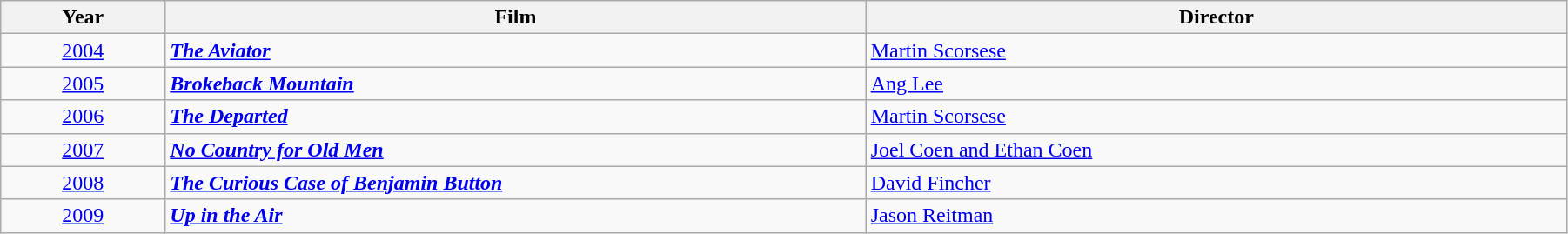<table class="wikitable" width="95%" cellpadding="5">
<tr>
<th width="100"><strong>Year</strong></th>
<th width="450"><strong>Film</strong></th>
<th width="450"><strong>Director</strong></th>
</tr>
<tr>
<td style="text-align:center;"><a href='#'>2004</a></td>
<td><strong><em><a href='#'>The Aviator</a></em></strong></td>
<td><a href='#'>Martin Scorsese</a></td>
</tr>
<tr>
<td style="text-align:center;"><a href='#'>2005</a></td>
<td><strong><em><a href='#'>Brokeback Mountain</a></em></strong></td>
<td><a href='#'>Ang Lee</a></td>
</tr>
<tr>
<td style="text-align:center;"><a href='#'>2006</a></td>
<td><strong><em><a href='#'>The Departed</a></em></strong></td>
<td><a href='#'>Martin Scorsese</a></td>
</tr>
<tr>
<td style="text-align:center;"><a href='#'>2007</a></td>
<td><strong><em><a href='#'>No Country for Old Men</a></em></strong></td>
<td><a href='#'>Joel Coen and Ethan Coen</a></td>
</tr>
<tr>
<td style="text-align:center;"><a href='#'>2008</a></td>
<td><strong><em><a href='#'>The Curious Case of Benjamin Button</a></em></strong></td>
<td><a href='#'>David Fincher</a></td>
</tr>
<tr>
<td style="text-align:center;"><a href='#'>2009</a></td>
<td><strong><em><a href='#'>Up in the Air</a></em></strong></td>
<td><a href='#'>Jason Reitman</a></td>
</tr>
</table>
